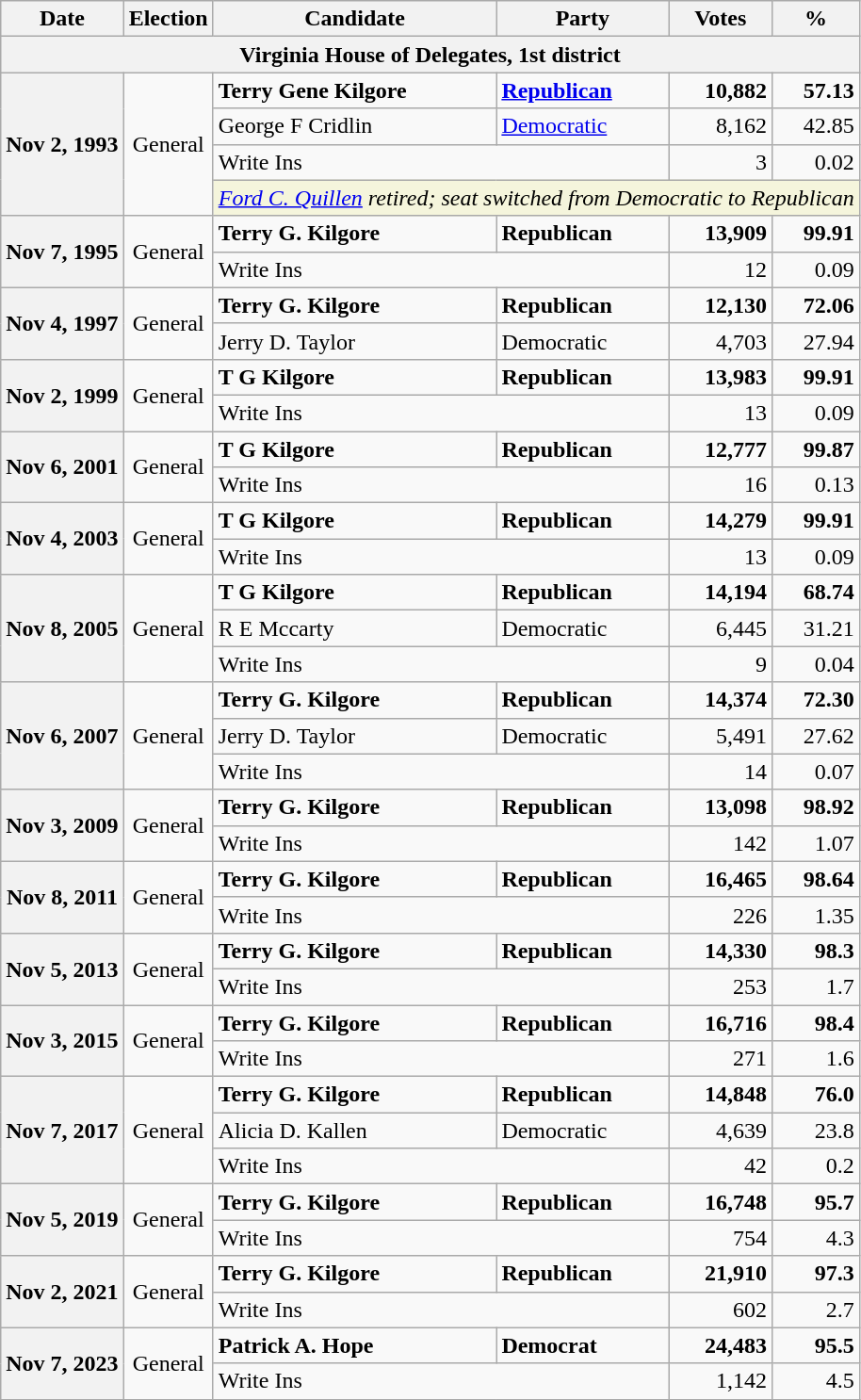<table class="wikitable">
<tr>
<th>Date</th>
<th>Election</th>
<th>Candidate</th>
<th>Party</th>
<th>Votes</th>
<th>%</th>
</tr>
<tr>
<th colspan="6">Virginia House of Delegates, 1st district</th>
</tr>
<tr>
<th rowspan="4">Nov 2, 1993</th>
<td rowspan="4" align="center">General</td>
<td><strong>Terry Gene Kilgore</strong></td>
<td><strong><a href='#'>Republican</a></strong></td>
<td align="right"><strong>10,882</strong></td>
<td align="right"><strong>57.13</strong></td>
</tr>
<tr>
<td>George F Cridlin</td>
<td><a href='#'>Democratic</a></td>
<td align="right">8,162</td>
<td align="right">42.85</td>
</tr>
<tr>
<td colspan="2">Write Ins</td>
<td align="right">3</td>
<td align="right">0.02</td>
</tr>
<tr>
<td colspan="4" style="background:Beige"><em><a href='#'>Ford C. Quillen</a> retired; seat switched from Democratic to Republican</em></td>
</tr>
<tr>
<th rowspan="2">Nov 7, 1995</th>
<td rowspan="2" align="center">General</td>
<td><strong>Terry G. Kilgore</strong></td>
<td><strong>Republican</strong></td>
<td align="right"><strong>13,909</strong></td>
<td align="right"><strong>99.91</strong></td>
</tr>
<tr>
<td colspan="2">Write Ins</td>
<td align="right">12</td>
<td align="right">0.09</td>
</tr>
<tr>
<th rowspan="2">Nov 4, 1997</th>
<td rowspan="2" align="center">General</td>
<td><strong>Terry G. Kilgore</strong></td>
<td><strong>Republican</strong></td>
<td align="right"><strong>12,130</strong></td>
<td align="right"><strong>72.06</strong></td>
</tr>
<tr>
<td>Jerry D. Taylor</td>
<td>Democratic</td>
<td align="right">4,703</td>
<td align="right">27.94</td>
</tr>
<tr>
<th rowspan="2">Nov 2, 1999</th>
<td rowspan="2" align="center">General</td>
<td><strong>T G Kilgore</strong></td>
<td><strong>Republican</strong></td>
<td align="right"><strong>13,983</strong></td>
<td align="right"><strong>99.91</strong></td>
</tr>
<tr>
<td colspan="2">Write Ins</td>
<td align="right">13</td>
<td align="right">0.09</td>
</tr>
<tr>
<th rowspan="2">Nov 6, 2001</th>
<td rowspan="2" align="center">General</td>
<td><strong>T G Kilgore</strong></td>
<td><strong>Republican</strong></td>
<td align="right"><strong>12,777</strong></td>
<td align="right"><strong>99.87</strong></td>
</tr>
<tr>
<td colspan="2">Write Ins</td>
<td align="right">16</td>
<td align="right">0.13</td>
</tr>
<tr>
<th rowspan="2">Nov 4, 2003</th>
<td rowspan="2" align="center">General</td>
<td><strong>T G Kilgore</strong></td>
<td><strong>Republican</strong></td>
<td align="right"><strong>14,279</strong></td>
<td align="right"><strong>99.91</strong></td>
</tr>
<tr>
<td colspan="2">Write Ins</td>
<td align="right">13</td>
<td align="right">0.09</td>
</tr>
<tr>
<th rowspan="3">Nov 8, 2005</th>
<td rowspan="3" align="center">General</td>
<td><strong>T G Kilgore</strong></td>
<td><strong>Republican</strong></td>
<td align="right"><strong>14,194</strong></td>
<td align="right"><strong>68.74</strong></td>
</tr>
<tr>
<td>R E Mccarty</td>
<td>Democratic</td>
<td align="right">6,445</td>
<td align="right">31.21</td>
</tr>
<tr>
<td colspan="2">Write Ins</td>
<td align="right">9</td>
<td align="right">0.04</td>
</tr>
<tr>
<th rowspan="3">Nov 6, 2007</th>
<td rowspan="3" align="center">General</td>
<td><strong>Terry G. Kilgore</strong></td>
<td><strong>Republican</strong></td>
<td align="right"><strong>14,374</strong></td>
<td align="right"><strong>72.30</strong></td>
</tr>
<tr>
<td>Jerry D. Taylor</td>
<td>Democratic</td>
<td align="right">5,491</td>
<td align="right">27.62</td>
</tr>
<tr>
<td colspan="2">Write Ins</td>
<td align="right">14</td>
<td align="right">0.07</td>
</tr>
<tr>
<th rowspan="2">Nov 3, 2009</th>
<td rowspan="2" align="center">General</td>
<td><strong>Terry G. Kilgore</strong></td>
<td><strong>Republican</strong></td>
<td align="right"><strong>13,098</strong></td>
<td align="right"><strong>98.92</strong></td>
</tr>
<tr>
<td colspan="2">Write Ins</td>
<td align="right">142</td>
<td align="right">1.07</td>
</tr>
<tr>
<th rowspan="2">Nov 8, 2011</th>
<td rowspan="2" align="center">General</td>
<td><strong>Terry G. Kilgore</strong></td>
<td><strong>Republican</strong></td>
<td align="right"><strong>16,465</strong></td>
<td align="right"><strong>98.64</strong></td>
</tr>
<tr>
<td colspan="2">Write Ins</td>
<td align="right">226</td>
<td align="right">1.35</td>
</tr>
<tr>
<th rowspan="2">Nov 5, 2013</th>
<td rowspan="2" align="center">General</td>
<td><strong>Terry G. Kilgore</strong></td>
<td><strong>Republican</strong></td>
<td align="right"><strong>14,330</strong></td>
<td align="right"><strong>98.3</strong></td>
</tr>
<tr>
<td colspan="2">Write Ins</td>
<td align="right">253</td>
<td align="right">1.7</td>
</tr>
<tr>
<th rowspan="2">Nov 3, 2015</th>
<td rowspan="2" align="center">General</td>
<td><strong>Terry G. Kilgore</strong></td>
<td><strong>Republican</strong></td>
<td align="right"><strong>16,716</strong></td>
<td align="right"><strong>98.4</strong></td>
</tr>
<tr>
<td colspan="2">Write Ins</td>
<td align="right">271</td>
<td align="right">1.6</td>
</tr>
<tr>
<th rowspan="3">Nov 7, 2017</th>
<td rowspan="3" align="center">General</td>
<td><strong>Terry G. Kilgore</strong></td>
<td><strong>Republican</strong></td>
<td align="right"><strong>14,848</strong></td>
<td align="right"><strong>76.0</strong></td>
</tr>
<tr>
<td>Alicia D. Kallen</td>
<td>Democratic</td>
<td align="right">4,639</td>
<td align="right">23.8</td>
</tr>
<tr>
<td colspan="2">Write Ins</td>
<td align="right">42</td>
<td align="right">0.2</td>
</tr>
<tr>
<th rowspan="2">Nov 5, 2019</th>
<td rowspan="2" align="center">General</td>
<td><strong>Terry G. Kilgore</strong></td>
<td><strong>Republican</strong></td>
<td align="right"><strong>16,748</strong></td>
<td align="right"><strong>95.7</strong></td>
</tr>
<tr>
<td colspan="2">Write Ins</td>
<td align="right">754</td>
<td align="right">4.3</td>
</tr>
<tr>
<th rowspan="2">Nov 2, 2021</th>
<td rowspan="2" align="center">General</td>
<td><strong>Terry G. Kilgore</strong></td>
<td><strong>Republican</strong></td>
<td align="right"><strong>21,910</strong></td>
<td align="right"><strong>97.3</strong></td>
</tr>
<tr>
<td colspan="2">Write Ins</td>
<td align="right">602</td>
<td align="right">2.7</td>
</tr>
<tr>
<th rowspan="3">Nov 7, 2023</th>
<td rowspan="2" align="center">General</td>
<td><strong>Patrick A. Hope</strong></td>
<td><strong>Democrat</strong></td>
<td align="right"><strong>24,483</strong></td>
<td align="right"><strong>95.5</strong></td>
</tr>
<tr>
<td colspan="2">Write Ins</td>
<td align="right">1,142</td>
<td align="right">4.5</td>
</tr>
<tr>
</tr>
</table>
